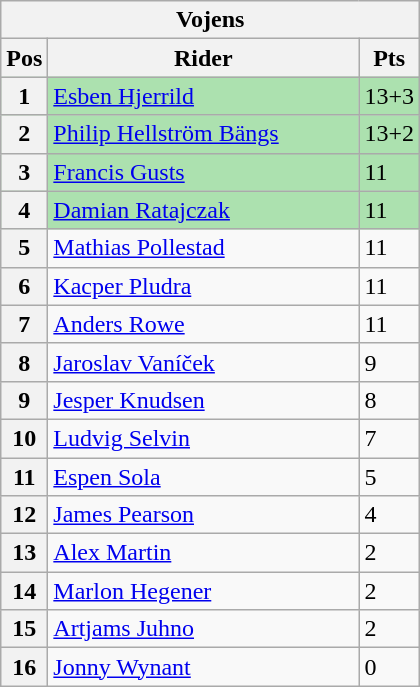<table class="wikitable">
<tr>
<th colspan="3">Vojens</th>
</tr>
<tr>
<th width=20>Pos</th>
<th width=200>Rider</th>
<th width=20>Pts</th>
</tr>
<tr style="background:#ACE1AF;">
<th>1</th>
<td> <a href='#'>Esben Hjerrild</a></td>
<td>13+3</td>
</tr>
<tr style="background:#ACE1AF;">
<th>2</th>
<td> <a href='#'>Philip Hellström Bängs</a></td>
<td>13+2</td>
</tr>
<tr style="background:#ACE1AF;">
<th>3</th>
<td> <a href='#'>Francis Gusts</a></td>
<td>11</td>
</tr>
<tr style="background:#ACE1AF;">
<th>4</th>
<td> <a href='#'>Damian Ratajczak</a></td>
<td>11</td>
</tr>
<tr>
<th>5</th>
<td> <a href='#'>Mathias Pollestad</a></td>
<td>11</td>
</tr>
<tr>
<th>6</th>
<td> <a href='#'>Kacper Pludra</a></td>
<td>11</td>
</tr>
<tr>
<th>7</th>
<td> <a href='#'>Anders Rowe</a></td>
<td>11</td>
</tr>
<tr>
<th>8</th>
<td> <a href='#'>Jaroslav Vaníček</a></td>
<td>9</td>
</tr>
<tr>
<th>9</th>
<td> <a href='#'>Jesper Knudsen</a></td>
<td>8</td>
</tr>
<tr>
<th>10</th>
<td> <a href='#'>Ludvig Selvin</a></td>
<td>7</td>
</tr>
<tr>
<th>11</th>
<td> <a href='#'>Espen Sola</a></td>
<td>5</td>
</tr>
<tr>
<th>12</th>
<td> <a href='#'>James Pearson</a></td>
<td>4</td>
</tr>
<tr>
<th>13</th>
<td> <a href='#'>Alex Martin</a></td>
<td>2</td>
</tr>
<tr>
<th>14</th>
<td> <a href='#'>Marlon Hegener</a></td>
<td>2</td>
</tr>
<tr>
<th>15</th>
<td> <a href='#'>Artjams Juhno</a></td>
<td>2</td>
</tr>
<tr>
<th>16</th>
<td> <a href='#'>Jonny Wynant</a></td>
<td>0</td>
</tr>
</table>
